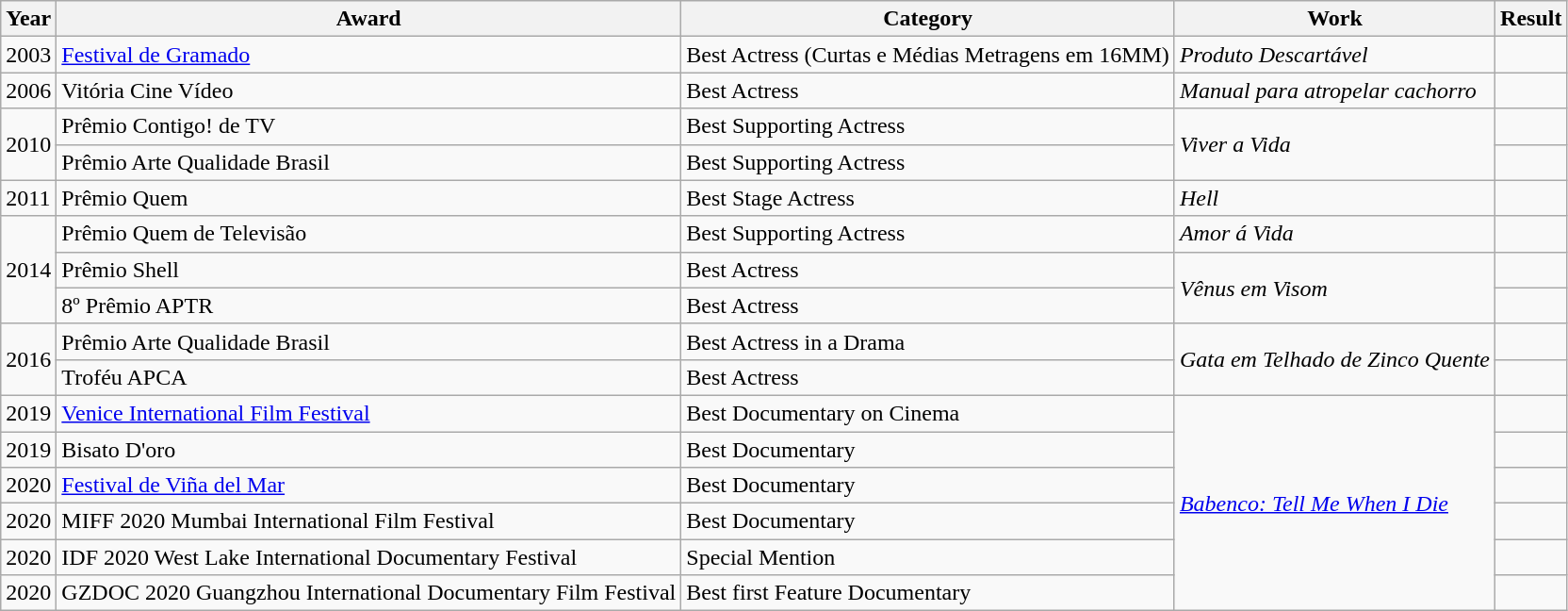<table class="wikitable" style="margin-bottom: 10px;">
<tr>
<th>Year</th>
<th>Award</th>
<th>Category</th>
<th>Work</th>
<th>Result</th>
</tr>
<tr>
<td>2003</td>
<td><a href='#'>Festival de Gramado</a></td>
<td>Best Actress (Curtas e Médias Metragens em 16MM)</td>
<td><em>Produto Descartável</em></td>
<td></td>
</tr>
<tr>
<td>2006</td>
<td>Vitória Cine Vídeo</td>
<td>Best Actress</td>
<td><em>Manual para atropelar cachorro</em></td>
<td></td>
</tr>
<tr>
<td rowspan="2">2010</td>
<td>Prêmio Contigo! de TV</td>
<td>Best Supporting Actress</td>
<td rowspan="2"><em>Viver a Vida</em></td>
<td></td>
</tr>
<tr>
<td>Prêmio Arte Qualidade Brasil</td>
<td>Best Supporting Actress</td>
<td></td>
</tr>
<tr>
<td>2011</td>
<td>Prêmio Quem</td>
<td>Best Stage Actress</td>
<td><em>Hell</em></td>
<td></td>
</tr>
<tr>
<td rowspan="3">2014</td>
<td>Prêmio Quem de Televisão</td>
<td>Best  Supporting Actress</td>
<td><em>Amor á Vida</em></td>
<td></td>
</tr>
<tr>
<td>Prêmio Shell</td>
<td>Best Actress</td>
<td rowspan="2"><em>Vênus em Visom</em></td>
<td></td>
</tr>
<tr>
<td>8º Prêmio APTR</td>
<td>Best Actress</td>
<td></td>
</tr>
<tr>
<td rowspan="2">2016</td>
<td>Prêmio Arte Qualidade Brasil</td>
<td>Best Actress in a Drama</td>
<td rowspan="2"><em>Gata em Telhado de Zinco Quente</em></td>
<td></td>
</tr>
<tr>
<td>Troféu APCA</td>
<td>Best Actress</td>
<td></td>
</tr>
<tr>
<td>2019</td>
<td><a href='#'>Venice International Film Festival</a></td>
<td>Best Documentary on Cinema</td>
<td rowspan="6"><em><a href='#'>Babenco: Tell Me When I Die</a></em></td>
<td></td>
</tr>
<tr>
<td>2019</td>
<td>Bisato D'oro</td>
<td>Best Documentary</td>
<td></td>
</tr>
<tr>
<td>2020</td>
<td><a href='#'>Festival de Viña del Mar</a></td>
<td>Best Documentary</td>
<td></td>
</tr>
<tr>
<td>2020</td>
<td>MIFF 2020 Mumbai International Film Festival</td>
<td>Best Documentary</td>
<td></td>
</tr>
<tr>
<td>2020</td>
<td>IDF 2020 West Lake International Documentary Festival</td>
<td>Special Mention</td>
<td></td>
</tr>
<tr>
<td>2020</td>
<td>GZDOC 2020 Guangzhou International Documentary Film Festival</td>
<td>Best first Feature Documentary</td>
<td></td>
</tr>
</table>
